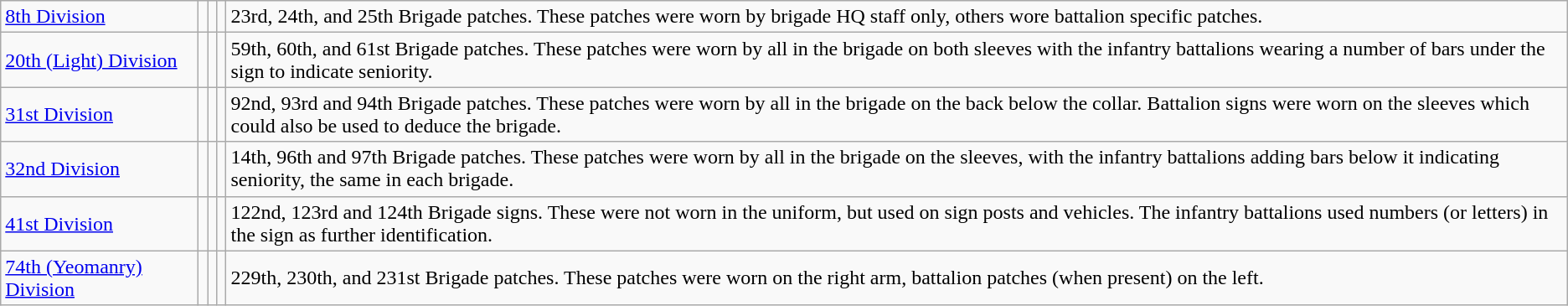<table class="wikitable">
<tr>
<td><a href='#'>8th Division</a></td>
<td></td>
<td></td>
<td></td>
<td>23rd, 24th, and 25th Brigade patches. These patches were worn by brigade HQ staff only, others wore battalion specific patches.</td>
</tr>
<tr>
<td><a href='#'>20th (Light) Division</a></td>
<td></td>
<td></td>
<td></td>
<td>59th, 60th, and 61st Brigade patches. These patches were worn by all in the brigade on both sleeves with the infantry battalions wearing a number of bars under the sign to indicate seniority.</td>
</tr>
<tr>
<td><a href='#'>31st Division</a></td>
<td></td>
<td></td>
<td></td>
<td>92nd, 93rd and 94th Brigade patches. These patches were worn by all in the brigade on the back below the collar. Battalion signs were worn on the sleeves which could also be used to deduce the brigade.</td>
</tr>
<tr>
<td><a href='#'>32nd Division</a></td>
<td></td>
<td></td>
<td></td>
<td>14th, 96th and 97th Brigade patches. These patches were worn by all in the brigade on the sleeves, with the infantry battalions adding bars below it indicating seniority, the same in each brigade.</td>
</tr>
<tr>
<td><a href='#'>41st Division</a></td>
<td></td>
<td></td>
<td></td>
<td>122nd, 123rd and 124th Brigade signs. These were not worn in the uniform, but used on sign posts and vehicles. The infantry battalions used numbers (or letters) in the sign as further identification.</td>
</tr>
<tr>
<td><a href='#'>74th (Yeomanry) Division</a></td>
<td></td>
<td></td>
<td></td>
<td>229th, 230th, and 231st Brigade patches. These patches were worn on the right arm, battalion patches (when present) on the left.</td>
</tr>
</table>
